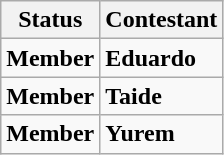<table class="wikitable">
<tr>
<th>Status</th>
<th>Contestant</th>
</tr>
<tr>
<td><strong>Member</strong></td>
<td><strong>Eduardo</strong></td>
</tr>
<tr>
<td><strong>Member</strong></td>
<td><strong>Taide</strong></td>
</tr>
<tr>
<td><strong>Member</strong></td>
<td><strong>Yurem</strong></td>
</tr>
</table>
